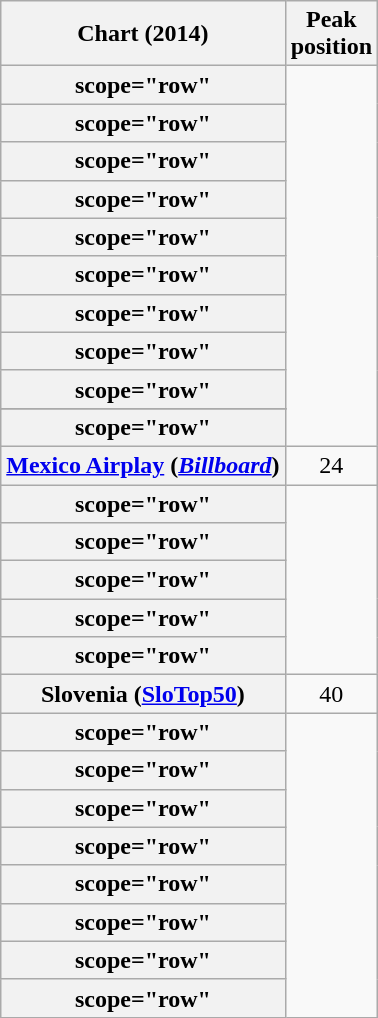<table class="wikitable plainrowheaders sortable" style="text-align:center;">
<tr>
<th scope="col">Chart (2014)</th>
<th scope="col">Peak<br>position</th>
</tr>
<tr>
<th>scope="row" </th>
</tr>
<tr>
<th>scope="row" </th>
</tr>
<tr>
<th>scope="row" </th>
</tr>
<tr>
<th>scope="row" </th>
</tr>
<tr>
<th>scope="row" </th>
</tr>
<tr>
<th>scope="row" </th>
</tr>
<tr>
<th>scope="row" </th>
</tr>
<tr>
<th>scope="row" </th>
</tr>
<tr>
<th>scope="row" </th>
</tr>
<tr>
</tr>
<tr>
<th>scope="row" </th>
</tr>
<tr>
<th scope="row"><a href='#'>Mexico Airplay</a> (<em><a href='#'>Billboard</a></em>)</th>
<td>24</td>
</tr>
<tr>
<th>scope="row" </th>
</tr>
<tr>
<th>scope="row" </th>
</tr>
<tr>
<th>scope="row" </th>
</tr>
<tr>
<th>scope="row" </th>
</tr>
<tr>
<th>scope="row" </th>
</tr>
<tr>
<th scope="row">Slovenia (<a href='#'>SloTop50</a>)</th>
<td align=center>40</td>
</tr>
<tr>
<th>scope="row" </th>
</tr>
<tr>
<th>scope="row" </th>
</tr>
<tr>
<th>scope="row" </th>
</tr>
<tr>
<th>scope="row" </th>
</tr>
<tr>
<th>scope="row" </th>
</tr>
<tr>
<th>scope="row" </th>
</tr>
<tr>
<th>scope="row" </th>
</tr>
<tr>
<th>scope="row" </th>
</tr>
</table>
